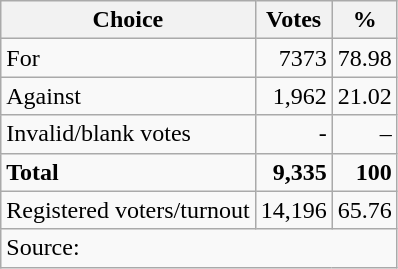<table class=wikitable style=text-align:right>
<tr>
<th>Choice</th>
<th>Votes</th>
<th>%</th>
</tr>
<tr>
<td align=left>For</td>
<td>7373</td>
<td>78.98</td>
</tr>
<tr>
<td align=left>Against</td>
<td>1,962</td>
<td>21.02</td>
</tr>
<tr>
<td align=left>Invalid/blank votes</td>
<td>-</td>
<td>–</td>
</tr>
<tr>
<td align=left><strong>Total</strong></td>
<td><strong>9,335</strong></td>
<td><strong>100</strong></td>
</tr>
<tr>
<td align=left>Registered voters/turnout</td>
<td>14,196</td>
<td>65.76</td>
</tr>
<tr>
<td colspan=3 align=left>Source: </td>
</tr>
</table>
